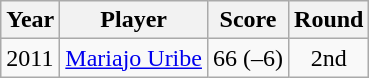<table class="wikitable">
<tr>
<th>Year</th>
<th>Player</th>
<th>Score</th>
<th>Round</th>
</tr>
<tr>
<td>2011</td>
<td> <a href='#'>Mariajo Uribe</a></td>
<td>66 (–6)</td>
<td align=center>2nd</td>
</tr>
</table>
